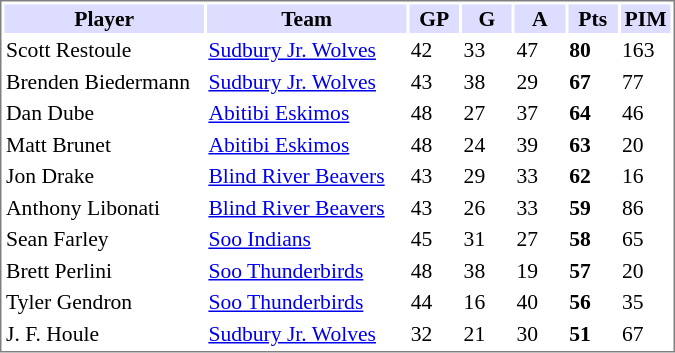<table cellpadding="0">
<tr align="left" style="vertical-align: top">
<td></td>
<td><br><table cellpadding="1" width="450px" style="font-size: 90%; border: 1px solid gray;">
<tr>
<th bgcolor="#DDDDFF" width="30%">Player</th>
<th bgcolor="#DDDDFF" width="30%">Team</th>
<th bgcolor="#DDDDFF" width="7.5%">GP</th>
<th bgcolor="#DDDDFF" width="7.5%">G</th>
<th bgcolor="#DDDDFF" width="7.5%">A</th>
<th bgcolor="#DDDDFF" width="7.5%">Pts</th>
<th bgcolor="#DDDDFF" width="7.5%">PIM</th>
</tr>
<tr>
<td>Scott Restoule</td>
<td><a href='#'>Sudbury Jr. Wolves</a></td>
<td>42</td>
<td>33</td>
<td>47</td>
<td><strong>80</strong></td>
<td>163</td>
</tr>
<tr>
<td>Brenden Biedermann</td>
<td><a href='#'>Sudbury Jr. Wolves</a></td>
<td>43</td>
<td>38</td>
<td>29</td>
<td><strong>67</strong></td>
<td>77</td>
</tr>
<tr>
<td>Dan Dube</td>
<td><a href='#'>Abitibi Eskimos</a></td>
<td>48</td>
<td>27</td>
<td>37</td>
<td><strong>64</strong></td>
<td>46</td>
</tr>
<tr>
<td>Matt Brunet</td>
<td><a href='#'>Abitibi Eskimos</a></td>
<td>48</td>
<td>24</td>
<td>39</td>
<td><strong>63</strong></td>
<td>20</td>
</tr>
<tr>
<td>Jon Drake</td>
<td><a href='#'>Blind River Beavers</a></td>
<td>43</td>
<td>29</td>
<td>33</td>
<td><strong>62</strong></td>
<td>16</td>
</tr>
<tr>
<td>Anthony Libonati</td>
<td><a href='#'>Blind River Beavers</a></td>
<td>43</td>
<td>26</td>
<td>33</td>
<td><strong>59</strong></td>
<td>86</td>
</tr>
<tr>
<td>Sean Farley</td>
<td><a href='#'>Soo Indians</a></td>
<td>45</td>
<td>31</td>
<td>27</td>
<td><strong>58</strong></td>
<td>65</td>
</tr>
<tr>
<td>Brett Perlini</td>
<td><a href='#'>Soo Thunderbirds</a></td>
<td>48</td>
<td>38</td>
<td>19</td>
<td><strong>57</strong></td>
<td>20</td>
</tr>
<tr>
<td>Tyler Gendron</td>
<td><a href='#'>Soo Thunderbirds</a></td>
<td>44</td>
<td>16</td>
<td>40</td>
<td><strong>56</strong></td>
<td>35</td>
</tr>
<tr>
<td>J. F. Houle</td>
<td><a href='#'>Sudbury Jr. Wolves</a></td>
<td>32</td>
<td>21</td>
<td>30</td>
<td><strong>51</strong></td>
<td>67</td>
</tr>
</table>
</td>
</tr>
</table>
